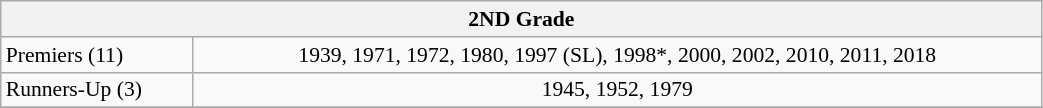<table class="wikitable" width="55%" style="font-size:90%">
<tr style="background:#efefef">
<th colspan=11>2ND Grade</th>
</tr>
<tr>
<td>Premiers (11)</td>
<td align="center">1939, 1971, 1972, 1980, 1997 (SL), 1998*, 2000, 2002, 2010, 2011, 2018</td>
</tr>
<tr>
<td>Runners-Up (3)</td>
<td align="center">1945, 1952, 1979</td>
</tr>
<tr>
</tr>
</table>
